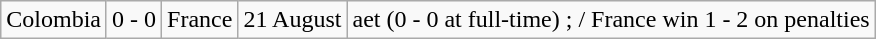<table class="wikitable">
<tr>
<td>Colombia</td>
<td>0 - 0</td>
<td>France</td>
<td>21 August</td>
<td>aet (0 - 0 at full-time) ; / France win 1 - 2 on penalties</td>
</tr>
</table>
